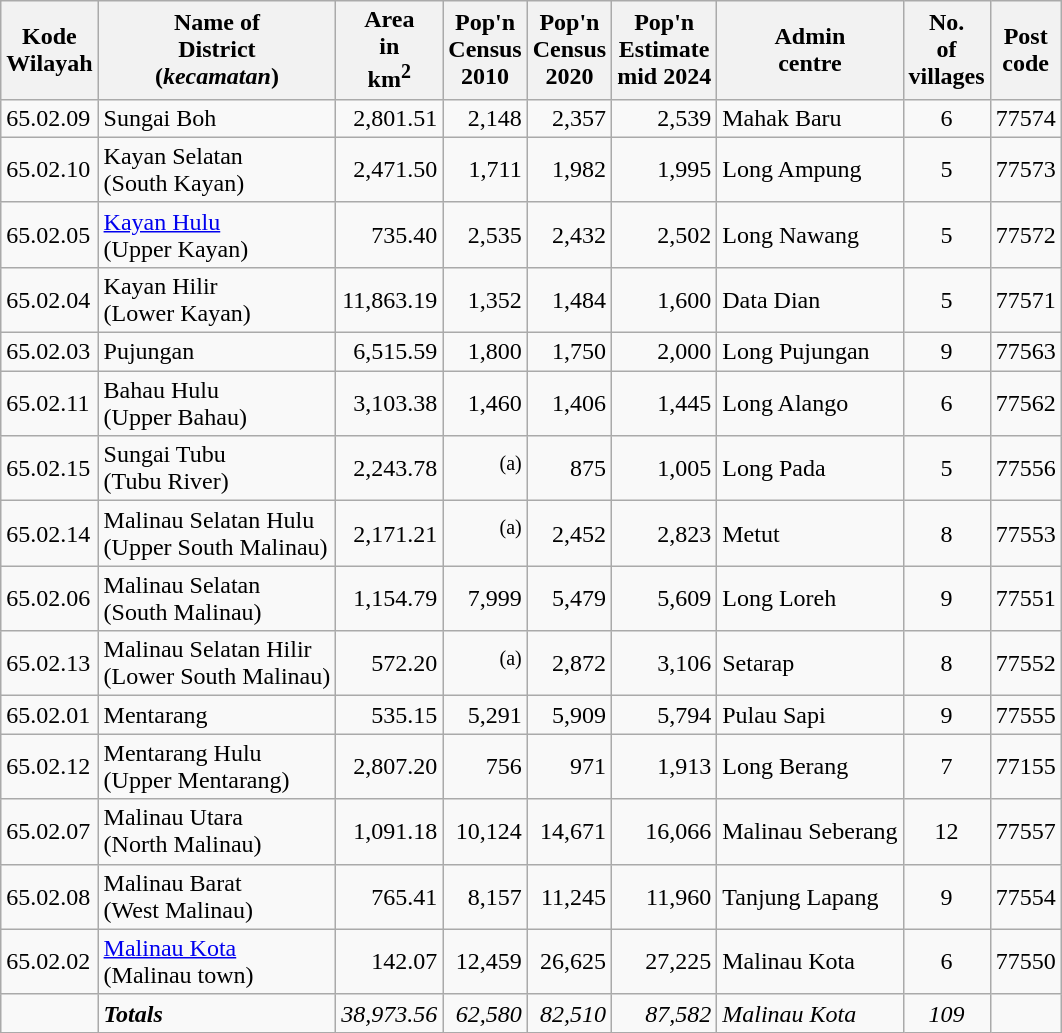<table class="sortable wikitable">
<tr>
<th>Kode <br>Wilayah</th>
<th>Name of<br>District <br>(<em>kecamatan</em>)</th>
<th>Area<br> in <br> km<sup>2</sup></th>
<th>Pop'n <br> Census<br> 2010</th>
<th>Pop'n <br> Census<br> 2020</th>
<th>Pop'n <br>Estimate<br>mid 2024</th>
<th>Admin<br> centre</th>
<th>No.<br> of<br>villages</th>
<th>Post<br>code</th>
</tr>
<tr>
<td>65.02.09</td>
<td>Sungai Boh</td>
<td align="right">2,801.51</td>
<td align="right">2,148</td>
<td align="right">2,357</td>
<td align="right">2,539</td>
<td>Mahak Baru</td>
<td align="center">6</td>
<td>77574</td>
</tr>
<tr>
<td>65.02.10</td>
<td>Kayan Selatan <br>(South Kayan)</td>
<td align="right">2,471.50</td>
<td align="right">1,711</td>
<td align="right">1,982</td>
<td align="right">1,995</td>
<td>Long Ampung</td>
<td align="center">5</td>
<td>77573</td>
</tr>
<tr>
<td>65.02.05</td>
<td><a href='#'>Kayan Hulu</a> <br> (Upper Kayan)</td>
<td align="right">735.40</td>
<td align="right">2,535</td>
<td align="right">2,432</td>
<td align="right">2,502</td>
<td>Long Nawang</td>
<td align="center">5</td>
<td>77572</td>
</tr>
<tr>
<td>65.02.04</td>
<td>Kayan Hilir <br> (Lower Kayan)</td>
<td align="right">11,863.19</td>
<td align="right">1,352</td>
<td align="right">1,484</td>
<td align="right">1,600</td>
<td>Data Dian</td>
<td align="center">5</td>
<td>77571</td>
</tr>
<tr>
<td>65.02.03</td>
<td>Pujungan</td>
<td align="right">6,515.59</td>
<td align="right">1,800</td>
<td align="right">1,750</td>
<td align="right">2,000</td>
<td>Long Pujungan</td>
<td align="center">9</td>
<td>77563</td>
</tr>
<tr>
<td>65.02.11</td>
<td>Bahau Hulu <br> (Upper Bahau)</td>
<td align="right">3,103.38</td>
<td align="right">1,460</td>
<td align="right">1,406</td>
<td align="right">1,445</td>
<td>Long Alango</td>
<td align="center">6</td>
<td>77562</td>
</tr>
<tr>
<td>65.02.15</td>
<td>Sungai Tubu <br> (Tubu River)</td>
<td align="right">2,243.78</td>
<td align="right"><sup>(a)</sup></td>
<td align="right">875</td>
<td align="right">1,005</td>
<td>Long Pada</td>
<td align="center">5</td>
<td>77556</td>
</tr>
<tr>
<td>65.02.14</td>
<td>Malinau Selatan Hulu <br> (Upper South Malinau)</td>
<td align="right">2,171.21</td>
<td align="right"><sup>(a)</sup></td>
<td align="right">2,452</td>
<td align="right">2,823</td>
<td>Metut</td>
<td align="center">8</td>
<td>77553</td>
</tr>
<tr>
<td>65.02.06</td>
<td>Malinau Selatan <br> (South Malinau)</td>
<td align="right">1,154.79</td>
<td align="right">7,999</td>
<td align="right">5,479</td>
<td align="right">5,609</td>
<td>Long Loreh</td>
<td align="center">9</td>
<td>77551</td>
</tr>
<tr>
<td>65.02.13</td>
<td>Malinau Selatan Hilir <br> (Lower South Malinau)</td>
<td align="right">572.20</td>
<td align="right"><sup>(a)</sup></td>
<td align="right">2,872</td>
<td align="right">3,106</td>
<td>Setarap</td>
<td align="center">8</td>
<td>77552</td>
</tr>
<tr>
<td>65.02.01</td>
<td>Mentarang</td>
<td align="right">535.15</td>
<td align="right">5,291</td>
<td align="right">5,909</td>
<td align="right">5,794</td>
<td>Pulau Sapi</td>
<td align="center">9</td>
<td>77555</td>
</tr>
<tr>
<td>65.02.12</td>
<td>Mentarang Hulu <br> (Upper Mentarang)</td>
<td align="right">2,807.20</td>
<td align="right">756</td>
<td align="right">971</td>
<td align="right">1,913</td>
<td>Long Berang</td>
<td align="center">7</td>
<td>77155</td>
</tr>
<tr>
<td>65.02.07</td>
<td>Malinau Utara <br> (North Malinau)</td>
<td align="right">1,091.18</td>
<td align="right">10,124</td>
<td align="right">14,671</td>
<td align="right">16,066</td>
<td>Malinau Seberang</td>
<td align="center">12</td>
<td>77557</td>
</tr>
<tr>
<td>65.02.08</td>
<td>Malinau Barat <br> (West Malinau)</td>
<td align="right">765.41</td>
<td align="right">8,157</td>
<td align="right">11,245</td>
<td align="right">11,960</td>
<td>Tanjung Lapang</td>
<td align="center">9</td>
<td>77554</td>
</tr>
<tr>
<td>65.02.02</td>
<td><a href='#'>Malinau Kota</a> <br> (Malinau town)</td>
<td align="right">142.07</td>
<td align="right">12,459</td>
<td align="right">26,625</td>
<td align="right">27,225</td>
<td>Malinau Kota</td>
<td align="center">6</td>
<td>77550</td>
</tr>
<tr>
<td></td>
<td><strong><em>Totals</em></strong></td>
<td align="right"><em>38,973.56</em></td>
<td align="right"><em>62,580</em></td>
<td align="right"><em>82,510</em></td>
<td align="right"><em>87,582</em></td>
<td><em>Malinau Kota</em></td>
<td align="center"><em>109</em></td>
</tr>
</table>
